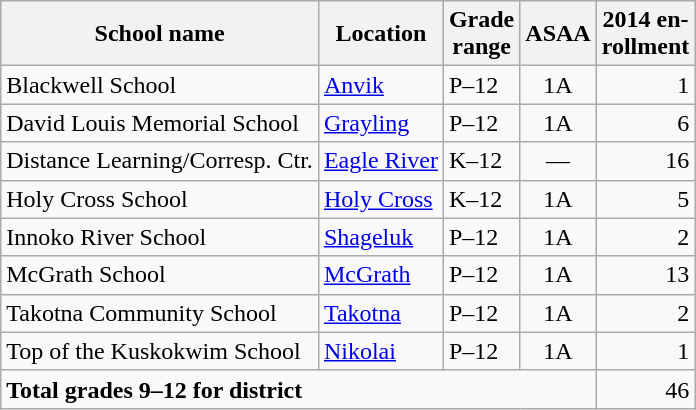<table class="wikitable">
<tr>
<th>School name</th>
<th>Location</th>
<th>Grade<br>range</th>
<th>ASAA</th>
<th>2014 en-<br>rollment</th>
</tr>
<tr>
<td>Blackwell School</td>
<td><a href='#'>Anvik</a></td>
<td>P–12</td>
<td align="center">1A</td>
<td align="right">1</td>
</tr>
<tr>
<td>David Louis Memorial School</td>
<td><a href='#'>Grayling</a></td>
<td>P–12</td>
<td align="center">1A</td>
<td align="right">6</td>
</tr>
<tr>
<td>Distance Learning/Corresp. Ctr.</td>
<td><a href='#'>Eagle River</a></td>
<td>K–12</td>
<td align="center">—</td>
<td align="right">16</td>
</tr>
<tr>
<td>Holy Cross School</td>
<td><a href='#'>Holy Cross</a></td>
<td>K–12</td>
<td align="center">1A</td>
<td align="right">5</td>
</tr>
<tr>
<td>Innoko River School</td>
<td><a href='#'>Shageluk</a></td>
<td>P–12</td>
<td align="center">1A</td>
<td align="right">2</td>
</tr>
<tr>
<td>McGrath School</td>
<td><a href='#'>McGrath</a></td>
<td>P–12</td>
<td align="center">1A</td>
<td align="right">13</td>
</tr>
<tr>
<td>Takotna Community School</td>
<td><a href='#'>Takotna</a></td>
<td>P–12</td>
<td align="center">1A</td>
<td align="right">2</td>
</tr>
<tr>
<td>Top of the Kuskokwim School</td>
<td><a href='#'>Nikolai</a></td>
<td>P–12</td>
<td align="center">1A</td>
<td align="right">1</td>
</tr>
<tr>
<td colspan="4"><strong>Total grades 9–12 for district</strong></td>
<td align="right">46</td>
</tr>
</table>
